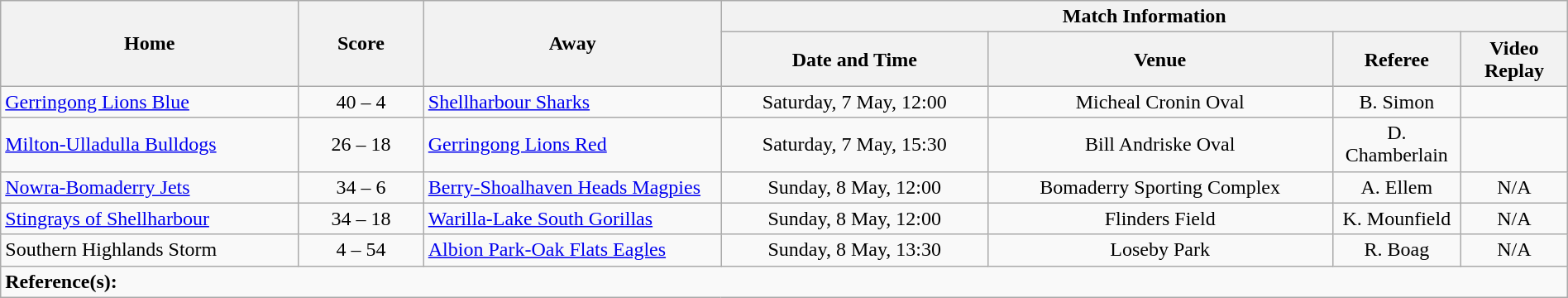<table class="wikitable" width="100% text-align:center;">
<tr>
<th rowspan="2" width="19%">Home</th>
<th rowspan="2" width="8%">Score</th>
<th rowspan="2" width="19%">Away</th>
<th colspan="4">Match Information</th>
</tr>
<tr bgcolor="#CCCCCC">
<th width="17%">Date and Time</th>
<th width="22%">Venue</th>
<th>Referee</th>
<th>Video Replay</th>
</tr>
<tr>
<td> <a href='#'>Gerringong Lions Blue</a></td>
<td style="text-align:center;">40 – 4</td>
<td> <a href='#'>Shellharbour Sharks</a></td>
<td style="text-align:center;">Saturday, 7 May, 12:00</td>
<td style="text-align:center;">Micheal Cronin Oval</td>
<td style="text-align:center;">B. Simon</td>
<td style="text-align:center;"></td>
</tr>
<tr>
<td> <a href='#'>Milton-Ulladulla Bulldogs</a></td>
<td style="text-align:center;">26 – 18</td>
<td> <a href='#'>Gerringong Lions Red</a></td>
<td style="text-align:center;">Saturday, 7 May, 15:30</td>
<td style="text-align:center;">Bill Andriske Oval</td>
<td style="text-align:center;">D. Chamberlain</td>
<td style="text-align:center;"></td>
</tr>
<tr>
<td> <a href='#'>Nowra-Bomaderry Jets</a></td>
<td style="text-align:center;">34 – 6</td>
<td> <a href='#'>Berry-Shoalhaven Heads Magpies</a></td>
<td style="text-align:center;">Sunday, 8 May, 12:00</td>
<td style="text-align:center;">Bomaderry Sporting Complex</td>
<td style="text-align:center;">A. Ellem</td>
<td style="text-align:center;">N/A</td>
</tr>
<tr>
<td> <a href='#'>Stingrays of Shellharbour</a></td>
<td style="text-align:center;">34 – 18</td>
<td> <a href='#'>Warilla-Lake South Gorillas</a></td>
<td style="text-align:center;">Sunday, 8 May, 12:00</td>
<td style="text-align:center;">Flinders Field</td>
<td style="text-align:center;">K. Mounfield</td>
<td style="text-align:center;">N/A</td>
</tr>
<tr>
<td> Southern Highlands Storm</td>
<td style="text-align:center;">4 – 54</td>
<td> <a href='#'>Albion Park-Oak Flats Eagles</a></td>
<td style="text-align:center;">Sunday, 8 May, 13:30</td>
<td style="text-align:center;">Loseby Park</td>
<td style="text-align:center;">R. Boag</td>
<td style="text-align:center;">N/A</td>
</tr>
<tr>
<td colspan="7"><strong>Reference(s):</strong></td>
</tr>
</table>
